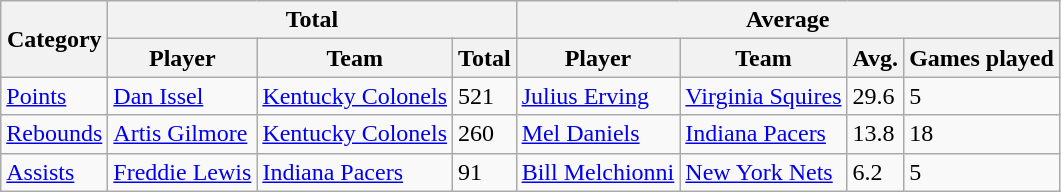<table class=wikitable style="text-align:left;">
<tr>
<th rowspan=2>Category</th>
<th colspan=3>Total</th>
<th colspan=4>Average</th>
</tr>
<tr>
<th>Player</th>
<th>Team</th>
<th>Total</th>
<th>Player</th>
<th>Team</th>
<th>Avg.</th>
<th>Games played</th>
</tr>
<tr>
<td><a href='#'>Points</a></td>
<td><a href='#'>Dan Issel</a></td>
<td><a href='#'>Kentucky Colonels</a></td>
<td>521</td>
<td><a href='#'>Julius Erving</a></td>
<td><a href='#'>Virginia Squires</a></td>
<td>29.6</td>
<td>5</td>
</tr>
<tr>
<td><a href='#'>Rebounds</a></td>
<td><a href='#'>Artis Gilmore</a></td>
<td><a href='#'>Kentucky Colonels</a></td>
<td>260</td>
<td><a href='#'>Mel Daniels</a></td>
<td><a href='#'>Indiana Pacers</a></td>
<td>13.8</td>
<td>18</td>
</tr>
<tr>
<td><a href='#'>Assists</a></td>
<td><a href='#'>Freddie Lewis</a></td>
<td><a href='#'>Indiana Pacers</a></td>
<td>91</td>
<td><a href='#'>Bill Melchionni</a></td>
<td><a href='#'>New York Nets</a></td>
<td>6.2</td>
<td>5</td>
</tr>
</table>
